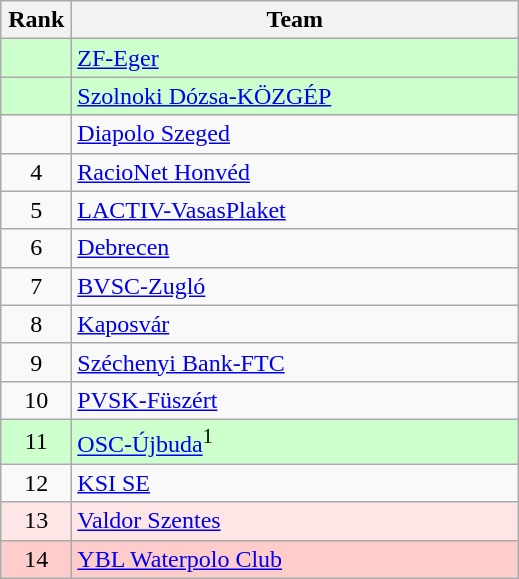<table class="wikitable">
<tr>
<th width=40>Rank</th>
<th width=290>Team</th>
</tr>
<tr bgcolor=#ccffcc>
<td align="center"></td>
<td align="left"> <a href='#'>ZF-Eger</a></td>
</tr>
<tr bgcolor=#ccffcc>
<td align="center"></td>
<td align="left"> <a href='#'>Szolnoki Dózsa-KÖZGÉP</a></td>
</tr>
<tr>
<td align="center"></td>
<td align="left"> <a href='#'>Diapolo Szeged</a></td>
</tr>
<tr>
<td align="center">4</td>
<td align="left"> <a href='#'>RacioNet Honvéd</a></td>
</tr>
<tr>
<td align="center">5</td>
<td align="left"> <a href='#'>LACTIV-VasasPlaket</a></td>
</tr>
<tr>
<td align="center">6</td>
<td align="left"> <a href='#'>Debrecen</a></td>
</tr>
<tr>
<td align="center">7</td>
<td align="left"> <a href='#'>BVSC-Zugló</a></td>
</tr>
<tr>
<td align="center">8</td>
<td align="left"> <a href='#'>Kaposvár</a></td>
</tr>
<tr>
<td align="center">9</td>
<td align="left"> <a href='#'>Széchenyi Bank-FTC</a></td>
</tr>
<tr>
<td align="center">10</td>
<td align="left"> <a href='#'>PVSK-Füszért</a></td>
</tr>
<tr bgcolor=#ccffcc>
<td align="center">11</td>
<td align="left"> <a href='#'>OSC-Újbuda</a><sup>1</sup></td>
</tr>
<tr>
<td align="center">12</td>
<td align="left"> <a href='#'>KSI SE</a></td>
</tr>
<tr bgcolor=#ffe6e6>
<td align="center">13</td>
<td align="left"> <a href='#'>Valdor Szentes</a></td>
</tr>
<tr bgcolor=#ffcccc>
<td align="center">14</td>
<td align="left"> <a href='#'>YBL Waterpolo Club</a></td>
</tr>
</table>
